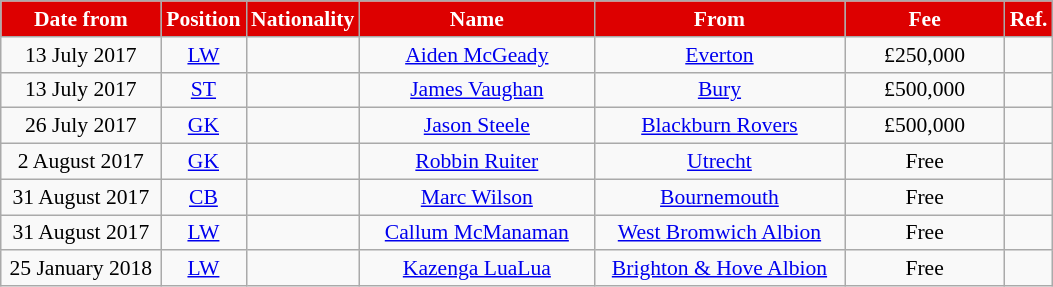<table class="wikitable" style="text-align:center; font-size:90%">
<tr>
<th style="background:#DD0000; color:white; width:100px;">Date from</th>
<th style="background:#DD0000; color:white; width:50px;">Position</th>
<th style="background:#DD0000; color:white; width:50px;">Nationality</th>
<th style="background:#DD0000; color:white; width:150px;">Name</th>
<th style="background:#DD0000; color:white; width:160px;">From</th>
<th style="background:#DD0000; color:white; width:100px;">Fee</th>
<th style="background:#DD0000; color:white; width:25px;">Ref.</th>
</tr>
<tr>
<td>13 July 2017</td>
<td><a href='#'>LW</a></td>
<td></td>
<td><a href='#'>Aiden McGeady</a></td>
<td> <a href='#'>Everton</a></td>
<td>£250,000</td>
<td></td>
</tr>
<tr>
<td>13 July 2017</td>
<td><a href='#'>ST</a></td>
<td></td>
<td><a href='#'>James Vaughan</a></td>
<td> <a href='#'>Bury</a></td>
<td>£500,000</td>
<td></td>
</tr>
<tr>
<td>26 July 2017</td>
<td><a href='#'>GK</a></td>
<td></td>
<td><a href='#'>Jason Steele</a></td>
<td> <a href='#'>Blackburn Rovers</a></td>
<td>£500,000</td>
<td></td>
</tr>
<tr>
<td>2 August 2017</td>
<td><a href='#'>GK</a></td>
<td></td>
<td><a href='#'>Robbin Ruiter</a></td>
<td> <a href='#'>Utrecht</a></td>
<td>Free</td>
<td></td>
</tr>
<tr>
<td>31 August 2017</td>
<td><a href='#'>CB</a></td>
<td></td>
<td><a href='#'>Marc Wilson</a></td>
<td> <a href='#'>Bournemouth</a></td>
<td>Free</td>
<td></td>
</tr>
<tr>
<td>31 August 2017</td>
<td><a href='#'>LW</a></td>
<td></td>
<td><a href='#'>Callum McManaman</a></td>
<td> <a href='#'>West Bromwich Albion</a></td>
<td>Free</td>
<td></td>
</tr>
<tr>
<td>25 January 2018</td>
<td><a href='#'>LW</a></td>
<td></td>
<td><a href='#'>Kazenga LuaLua</a></td>
<td> <a href='#'>Brighton & Hove Albion</a></td>
<td>Free</td>
<td></td>
</tr>
</table>
